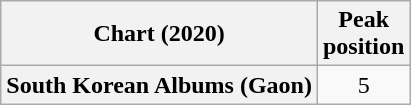<table class="wikitable plainrowheaders" style="text-align:center">
<tr>
<th scope="col">Chart (2020)</th>
<th scope="col">Peak<br>position</th>
</tr>
<tr>
<th scope="row">South Korean Albums (Gaon)</th>
<td>5</td>
</tr>
</table>
